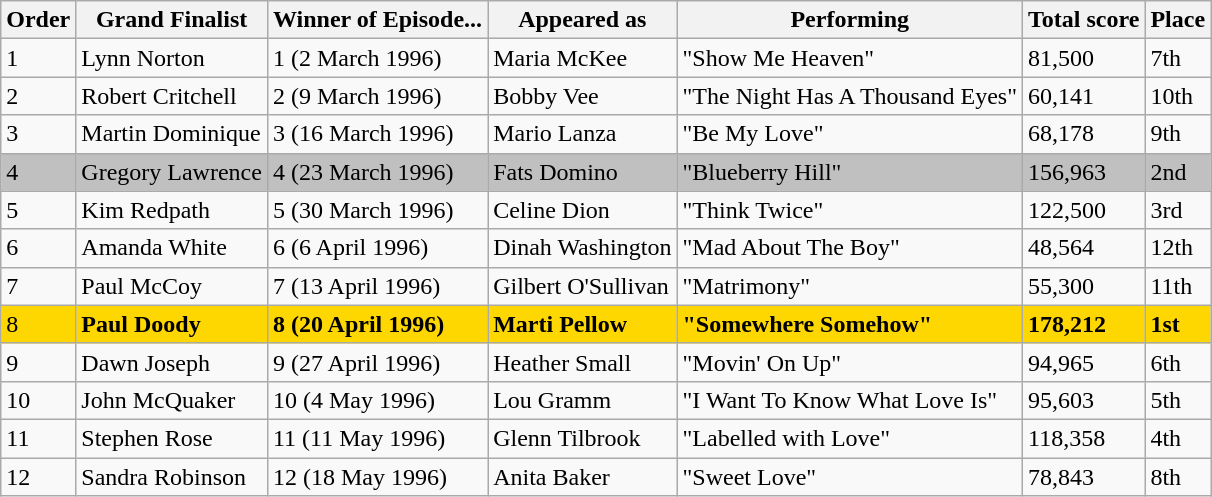<table class="wikitable sortable">
<tr>
<th>Order</th>
<th>Grand Finalist</th>
<th>Winner of Episode...</th>
<th>Appeared as</th>
<th>Performing</th>
<th>Total score</th>
<th>Place</th>
</tr>
<tr>
<td>1</td>
<td>Lynn Norton</td>
<td>1 (2 March 1996)</td>
<td>Maria McKee</td>
<td>"Show Me Heaven"</td>
<td>81,500</td>
<td>7th</td>
</tr>
<tr>
<td>2</td>
<td>Robert Critchell</td>
<td>2 (9 March 1996)</td>
<td>Bobby Vee</td>
<td>"The Night Has A Thousand Eyes"</td>
<td>60,141</td>
<td>10th</td>
</tr>
<tr>
<td>3</td>
<td>Martin Dominique</td>
<td>3 (16 March 1996)</td>
<td>Mario Lanza</td>
<td>"Be My Love"</td>
<td>68,178</td>
<td>9th</td>
</tr>
<tr style="background:silver;">
<td>4</td>
<td>Gregory Lawrence</td>
<td>4 (23 March 1996)</td>
<td>Fats Domino</td>
<td>"Blueberry Hill"</td>
<td>156,963</td>
<td>2nd</td>
</tr>
<tr>
<td>5</td>
<td>Kim Redpath</td>
<td>5 (30 March 1996)</td>
<td>Celine Dion</td>
<td>"Think Twice"</td>
<td>122,500</td>
<td>3rd</td>
</tr>
<tr>
<td>6</td>
<td>Amanda White</td>
<td>6 (6 April 1996)</td>
<td>Dinah Washington</td>
<td>"Mad About The Boy"</td>
<td>48,564</td>
<td>12th</td>
</tr>
<tr>
<td>7</td>
<td>Paul McCoy</td>
<td>7 (13 April 1996)</td>
<td>Gilbert O'Sullivan</td>
<td>"Matrimony"</td>
<td>55,300</td>
<td>11th</td>
</tr>
<tr style="background:gold;">
<td>8</td>
<td><strong>Paul Doody</strong></td>
<td><strong>8 (20 April 1996)</strong></td>
<td><strong>Marti Pellow</strong></td>
<td><strong>"Somewhere Somehow"</strong></td>
<td><strong>178,212</strong></td>
<td><strong>1st</strong></td>
</tr>
<tr>
<td>9</td>
<td>Dawn Joseph</td>
<td>9 (27 April 1996)</td>
<td>Heather Small</td>
<td>"Movin' On Up"</td>
<td>94,965</td>
<td>6th</td>
</tr>
<tr>
<td>10</td>
<td>John McQuaker</td>
<td>10 (4 May 1996)</td>
<td>Lou Gramm</td>
<td>"I Want To Know What Love Is"</td>
<td>95,603</td>
<td>5th</td>
</tr>
<tr>
<td>11</td>
<td>Stephen Rose</td>
<td>11 (11 May 1996)</td>
<td>Glenn Tilbrook</td>
<td>"Labelled with Love"</td>
<td>118,358</td>
<td>4th</td>
</tr>
<tr>
<td>12</td>
<td>Sandra Robinson</td>
<td>12 (18 May 1996)</td>
<td>Anita Baker</td>
<td>"Sweet Love"</td>
<td>78,843</td>
<td>8th</td>
</tr>
</table>
